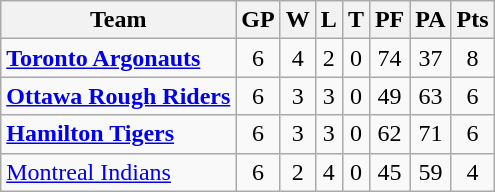<table class="wikitable">
<tr>
<th>Team</th>
<th>GP</th>
<th>W</th>
<th>L</th>
<th>T</th>
<th>PF</th>
<th>PA</th>
<th>Pts</th>
</tr>
<tr align="center">
<td align="left"><strong><a href='#'>Toronto Argonauts</a></strong></td>
<td>6</td>
<td>4</td>
<td>2</td>
<td>0</td>
<td>74</td>
<td>37</td>
<td>8</td>
</tr>
<tr align="center">
<td align="left"><strong><a href='#'>Ottawa Rough Riders</a></strong></td>
<td>6</td>
<td>3</td>
<td>3</td>
<td>0</td>
<td>49</td>
<td>63</td>
<td>6</td>
</tr>
<tr align="center">
<td align="left"><strong><a href='#'>Hamilton Tigers</a></strong></td>
<td>6</td>
<td>3</td>
<td>3</td>
<td>0</td>
<td>62</td>
<td>71</td>
<td>6</td>
</tr>
<tr align="center">
<td align="left"><a href='#'>Montreal Indians</a></td>
<td>6</td>
<td>2</td>
<td>4</td>
<td>0</td>
<td>45</td>
<td>59</td>
<td>4</td>
</tr>
</table>
